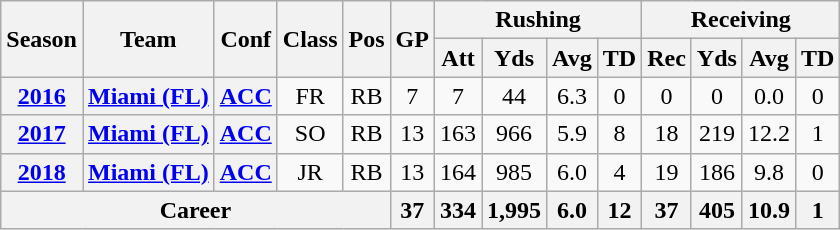<table class="wikitable" style="text-align: center;">
<tr>
<th rowspan="2">Season</th>
<th rowspan="2">Team</th>
<th rowspan="2">Conf</th>
<th rowspan="2">Class</th>
<th rowspan="2">Pos</th>
<th rowspan="2">GP</th>
<th colspan="4">Rushing</th>
<th colspan="4">Receiving</th>
</tr>
<tr>
<th>Att</th>
<th>Yds</th>
<th>Avg</th>
<th>TD</th>
<th>Rec</th>
<th>Yds</th>
<th>Avg</th>
<th>TD</th>
</tr>
<tr>
<th><a href='#'>2016</a></th>
<th><a href='#'>Miami (FL)</a></th>
<th><a href='#'>ACC</a></th>
<td>FR</td>
<td>RB</td>
<td>7</td>
<td>7</td>
<td>44</td>
<td>6.3</td>
<td>0</td>
<td>0</td>
<td>0</td>
<td>0.0</td>
<td>0</td>
</tr>
<tr>
<th><a href='#'>2017</a></th>
<th><a href='#'>Miami (FL)</a></th>
<th><a href='#'>ACC</a></th>
<td>SO</td>
<td>RB</td>
<td>13</td>
<td>163</td>
<td>966</td>
<td>5.9</td>
<td>8</td>
<td>18</td>
<td>219</td>
<td>12.2</td>
<td>1</td>
</tr>
<tr>
<th><a href='#'>2018</a></th>
<th><a href='#'>Miami (FL)</a></th>
<th><a href='#'>ACC</a></th>
<td>JR</td>
<td>RB</td>
<td>13</td>
<td>164</td>
<td>985</td>
<td>6.0</td>
<td>4</td>
<td>19</td>
<td>186</td>
<td>9.8</td>
<td>0</td>
</tr>
<tr>
<th colspan="5">Career</th>
<th>37</th>
<th>334</th>
<th>1,995</th>
<th>6.0</th>
<th>12</th>
<th>37</th>
<th>405</th>
<th>10.9</th>
<th>1</th>
</tr>
</table>
